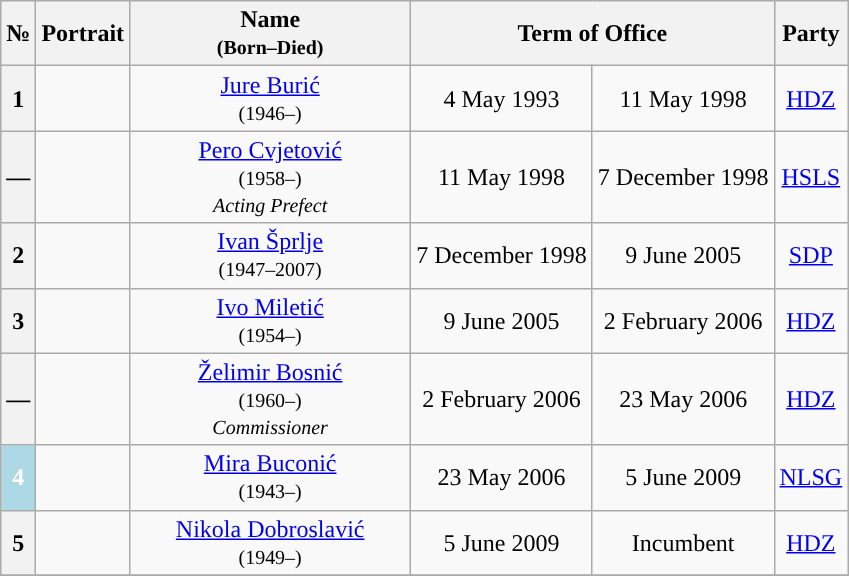<table class="wikitable" style="text-align:center">
<tr ->
<th>№</th>
<th>Portrait</th>
<th width=180>Name<br><small>(Born–Died)</small></th>
<th colspan=2>Term of Office</th>
<th>Party</th>
</tr>
<tr ->
<th style="background:">1</th>
<td></td>
<td><a href='#'>Jure Burić</a><br><small>(1946–)</small></td>
<td>4 May 1993</td>
<td>11 May 1998</td>
<td><a href='#'>HDZ</a></td>
</tr>
<tr ->
<th style="background:">—</th>
<td></td>
<td><a href='#'>Pero Cvjetović</a><br><small>(1958–)</small><br><small><em>Acting Prefect</em></small></td>
<td>11 May 1998</td>
<td>7 December 1998</td>
<td><a href='#'>HSLS</a></td>
</tr>
<tr ->
<th style="background:">2</th>
<td></td>
<td><a href='#'>Ivan Šprlje</a><br><small>(1947–2007)</small></td>
<td>7 December 1998</td>
<td>9 June 2005</td>
<td><a href='#'>SDP</a></td>
</tr>
<tr ->
<th style="background:">3</th>
<td></td>
<td><a href='#'>Ivo Miletić</a><br><small>(1954–)</small></td>
<td>9 June 2005</td>
<td>2 February 2006</td>
<td><a href='#'>HDZ</a></td>
</tr>
<tr ->
<th style="background:">—</th>
<td></td>
<td><a href='#'>Želimir Bosnić</a><br><small>(1960–)</small><br><small><em>Commissioner</em></small></td>
<td>2 February 2006</td>
<td>23 May 2006</td>
<td><a href='#'>HDZ</a></td>
</tr>
<tr ->
<th style="background:Lightblue; color:white;">4</th>
<td></td>
<td><a href='#'>Mira Buconić</a><br><small>(1943–)</small></td>
<td>23 May 2006</td>
<td>5 June 2009</td>
<td><a href='#'>NLSG</a></td>
</tr>
<tr ->
<th style="background:">5</th>
<td></td>
<td><a href='#'>Nikola Dobroslavić</a><br><small>(1949–)</small></td>
<td>5 June 2009</td>
<td>Incumbent</td>
<td><a href='#'>HDZ</a></td>
</tr>
<tr ->
</tr>
</table>
